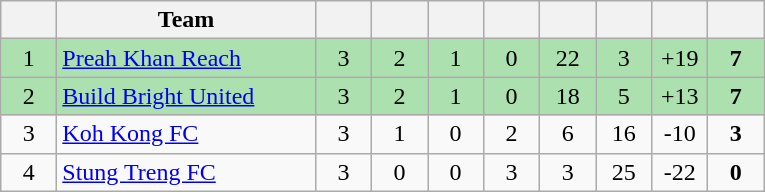<table class="wikitable" style="text-align: center;">
<tr>
<th width=30></th>
<th width=165>Team</th>
<th width=30></th>
<th width=30></th>
<th width=30></th>
<th width=30></th>
<th width=30></th>
<th width=30></th>
<th width=30></th>
<th width=30></th>
</tr>
<tr bgcolor=#ACE1AF>
<td>1</td>
<td align=left><a href='#'>Preah Khan Reach</a></td>
<td>3</td>
<td>2</td>
<td>1</td>
<td>0</td>
<td>22</td>
<td>3</td>
<td>+19</td>
<td><strong>7</strong></td>
</tr>
<tr bgcolor=#ACE1AF>
<td>2</td>
<td align=left><a href='#'>Build Bright United</a></td>
<td>3</td>
<td>2</td>
<td>1</td>
<td>0</td>
<td>18</td>
<td>5</td>
<td>+13</td>
<td><strong>7</strong></td>
</tr>
<tr>
<td>3</td>
<td align=left><a href='#'>Koh Kong FC</a></td>
<td>3</td>
<td>1</td>
<td>0</td>
<td>2</td>
<td>6</td>
<td>16</td>
<td>-10</td>
<td><strong>3</strong></td>
</tr>
<tr>
<td>4</td>
<td align=left><a href='#'>Stung Treng FC</a></td>
<td>3</td>
<td>0</td>
<td>0</td>
<td>3</td>
<td>3</td>
<td>25</td>
<td>-22</td>
<td><strong>0</strong></td>
</tr>
</table>
